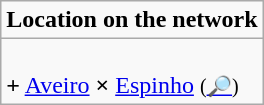<table role="presentation" class="wikitable mw-collapsible mw-collapsed floatright">
<tr>
<td><strong>Location on the network</strong></td>
</tr>
<tr>
<td><br><span><strong>+</strong> <a href='#'>Aveiro</a></span> <span><strong>×</strong> <a href='#'>Espinho</a></span> <small>(<a href='#'>🔎</a>)</small></td>
</tr>
</table>
